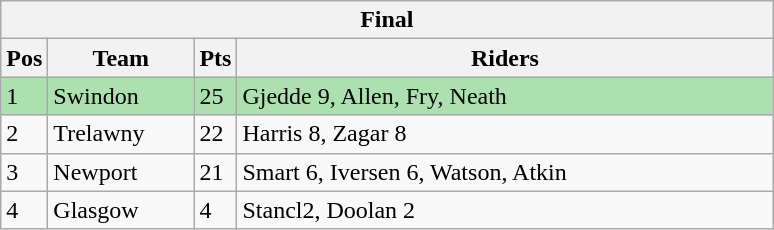<table class="wikitable">
<tr>
<th colspan="4">Final</th>
</tr>
<tr>
<th width=20>Pos</th>
<th width=90>Team</th>
<th width=20>Pts</th>
<th width=350>Riders</th>
</tr>
<tr style="background:#ACE1AF;">
<td>1</td>
<td align=left>Swindon</td>
<td>25</td>
<td>Gjedde 9, Allen, Fry, Neath</td>
</tr>
<tr>
<td>2</td>
<td align=left>Trelawny</td>
<td>22</td>
<td>Harris 8, Zagar 8</td>
</tr>
<tr>
<td>3</td>
<td align=left>Newport</td>
<td>21</td>
<td>Smart 6, Iversen 6, Watson, Atkin</td>
</tr>
<tr>
<td>4</td>
<td align=left>Glasgow</td>
<td>4</td>
<td>Stancl2, Doolan 2</td>
</tr>
</table>
